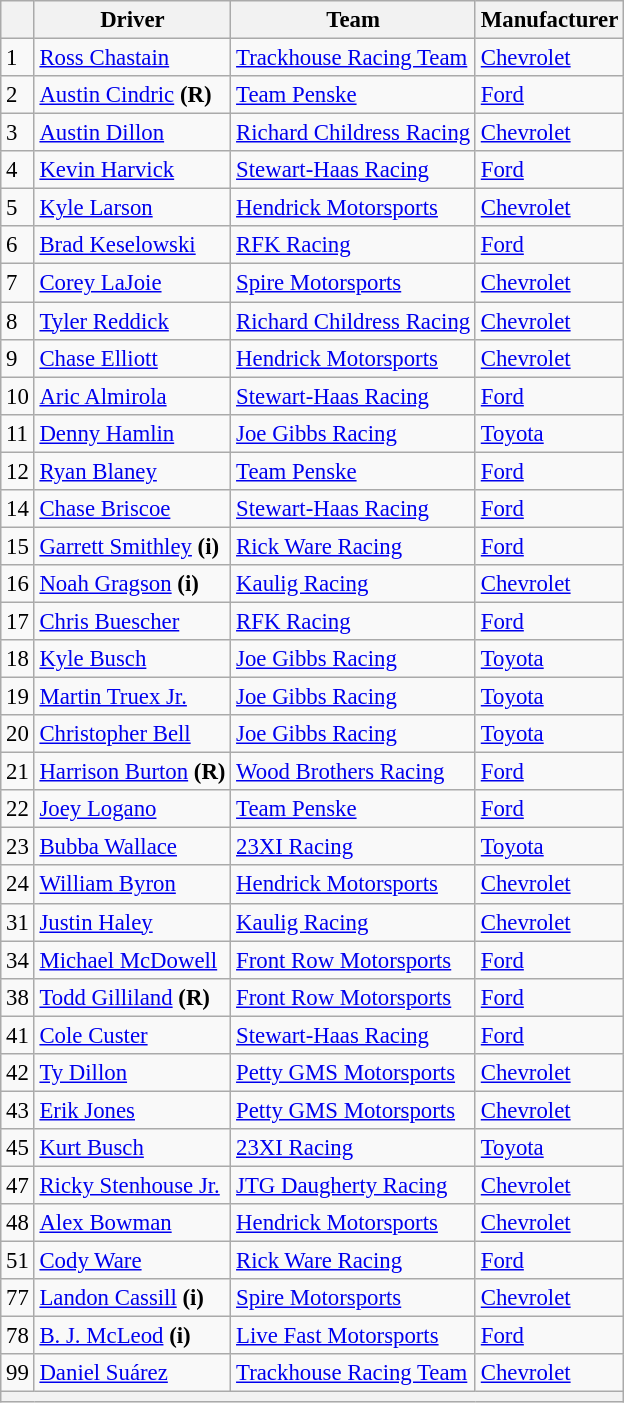<table class="wikitable" style="font-size:95%">
<tr>
<th></th>
<th>Driver</th>
<th>Team</th>
<th>Manufacturer</th>
</tr>
<tr>
<td>1</td>
<td><a href='#'>Ross Chastain</a></td>
<td><a href='#'>Trackhouse Racing Team</a></td>
<td><a href='#'>Chevrolet</a></td>
</tr>
<tr>
<td>2</td>
<td><a href='#'>Austin Cindric</a> <strong>(R)</strong></td>
<td><a href='#'>Team Penske</a></td>
<td><a href='#'>Ford</a></td>
</tr>
<tr>
<td>3</td>
<td><a href='#'>Austin Dillon</a></td>
<td><a href='#'>Richard Childress Racing</a></td>
<td><a href='#'>Chevrolet</a></td>
</tr>
<tr>
<td>4</td>
<td><a href='#'>Kevin Harvick</a></td>
<td><a href='#'>Stewart-Haas Racing</a></td>
<td><a href='#'>Ford</a></td>
</tr>
<tr>
<td>5</td>
<td><a href='#'>Kyle Larson</a></td>
<td><a href='#'>Hendrick Motorsports</a></td>
<td><a href='#'>Chevrolet</a></td>
</tr>
<tr>
<td>6</td>
<td><a href='#'>Brad Keselowski</a></td>
<td><a href='#'>RFK Racing</a></td>
<td><a href='#'>Ford</a></td>
</tr>
<tr>
<td>7</td>
<td><a href='#'>Corey LaJoie</a></td>
<td><a href='#'>Spire Motorsports</a></td>
<td><a href='#'>Chevrolet</a></td>
</tr>
<tr>
<td>8</td>
<td><a href='#'>Tyler Reddick</a></td>
<td><a href='#'>Richard Childress Racing</a></td>
<td><a href='#'>Chevrolet</a></td>
</tr>
<tr>
<td>9</td>
<td><a href='#'>Chase Elliott</a></td>
<td><a href='#'>Hendrick Motorsports</a></td>
<td><a href='#'>Chevrolet</a></td>
</tr>
<tr>
<td>10</td>
<td><a href='#'>Aric Almirola</a></td>
<td><a href='#'>Stewart-Haas Racing</a></td>
<td><a href='#'>Ford</a></td>
</tr>
<tr>
<td>11</td>
<td><a href='#'>Denny Hamlin</a></td>
<td><a href='#'>Joe Gibbs Racing</a></td>
<td><a href='#'>Toyota</a></td>
</tr>
<tr>
<td>12</td>
<td><a href='#'>Ryan Blaney</a></td>
<td><a href='#'>Team Penske</a></td>
<td><a href='#'>Ford</a></td>
</tr>
<tr>
<td>14</td>
<td><a href='#'>Chase Briscoe</a></td>
<td><a href='#'>Stewart-Haas Racing</a></td>
<td><a href='#'>Ford</a></td>
</tr>
<tr>
<td>15</td>
<td><a href='#'>Garrett Smithley</a> <strong>(i)</strong></td>
<td><a href='#'>Rick Ware Racing</a></td>
<td><a href='#'>Ford</a></td>
</tr>
<tr>
<td>16</td>
<td><a href='#'>Noah Gragson</a> <strong>(i)</strong></td>
<td><a href='#'>Kaulig Racing</a></td>
<td><a href='#'>Chevrolet</a></td>
</tr>
<tr>
<td>17</td>
<td><a href='#'>Chris Buescher</a></td>
<td><a href='#'>RFK Racing</a></td>
<td><a href='#'>Ford</a></td>
</tr>
<tr>
<td>18</td>
<td><a href='#'>Kyle Busch</a></td>
<td><a href='#'>Joe Gibbs Racing</a></td>
<td><a href='#'>Toyota</a></td>
</tr>
<tr>
<td>19</td>
<td><a href='#'>Martin Truex Jr.</a></td>
<td><a href='#'>Joe Gibbs Racing</a></td>
<td><a href='#'>Toyota</a></td>
</tr>
<tr>
<td>20</td>
<td><a href='#'>Christopher Bell</a></td>
<td><a href='#'>Joe Gibbs Racing</a></td>
<td><a href='#'>Toyota</a></td>
</tr>
<tr>
<td>21</td>
<td><a href='#'>Harrison Burton</a> <strong>(R)</strong></td>
<td><a href='#'>Wood Brothers Racing</a></td>
<td><a href='#'>Ford</a></td>
</tr>
<tr>
<td>22</td>
<td><a href='#'>Joey Logano</a></td>
<td><a href='#'>Team Penske</a></td>
<td><a href='#'>Ford</a></td>
</tr>
<tr>
<td>23</td>
<td><a href='#'>Bubba Wallace</a></td>
<td><a href='#'>23XI Racing</a></td>
<td><a href='#'>Toyota</a></td>
</tr>
<tr>
<td>24</td>
<td><a href='#'>William Byron</a></td>
<td><a href='#'>Hendrick Motorsports</a></td>
<td><a href='#'>Chevrolet</a></td>
</tr>
<tr>
<td>31</td>
<td><a href='#'>Justin Haley</a></td>
<td><a href='#'>Kaulig Racing</a></td>
<td><a href='#'>Chevrolet</a></td>
</tr>
<tr>
<td>34</td>
<td><a href='#'>Michael McDowell</a></td>
<td><a href='#'>Front Row Motorsports</a></td>
<td><a href='#'>Ford</a></td>
</tr>
<tr>
<td>38</td>
<td><a href='#'>Todd Gilliland</a> <strong>(R)</strong></td>
<td><a href='#'>Front Row Motorsports</a></td>
<td><a href='#'>Ford</a></td>
</tr>
<tr>
<td>41</td>
<td><a href='#'>Cole Custer</a></td>
<td><a href='#'>Stewart-Haas Racing</a></td>
<td><a href='#'>Ford</a></td>
</tr>
<tr>
<td>42</td>
<td><a href='#'>Ty Dillon</a></td>
<td><a href='#'>Petty GMS Motorsports</a></td>
<td><a href='#'>Chevrolet</a></td>
</tr>
<tr>
<td>43</td>
<td><a href='#'>Erik Jones</a></td>
<td><a href='#'>Petty GMS Motorsports</a></td>
<td><a href='#'>Chevrolet</a></td>
</tr>
<tr>
<td>45</td>
<td><a href='#'>Kurt Busch</a></td>
<td><a href='#'>23XI Racing</a></td>
<td><a href='#'>Toyota</a></td>
</tr>
<tr>
<td>47</td>
<td><a href='#'>Ricky Stenhouse Jr.</a></td>
<td><a href='#'>JTG Daugherty Racing</a></td>
<td><a href='#'>Chevrolet</a></td>
</tr>
<tr>
<td>48</td>
<td><a href='#'>Alex Bowman</a></td>
<td><a href='#'>Hendrick Motorsports</a></td>
<td><a href='#'>Chevrolet</a></td>
</tr>
<tr>
<td>51</td>
<td><a href='#'>Cody Ware</a></td>
<td><a href='#'>Rick Ware Racing</a></td>
<td><a href='#'>Ford</a></td>
</tr>
<tr>
<td>77</td>
<td><a href='#'>Landon Cassill</a> <strong>(i)</strong></td>
<td><a href='#'>Spire Motorsports</a></td>
<td><a href='#'>Chevrolet</a></td>
</tr>
<tr>
<td>78</td>
<td><a href='#'>B. J. McLeod</a> <strong>(i)</strong></td>
<td><a href='#'>Live Fast Motorsports</a></td>
<td><a href='#'>Ford</a></td>
</tr>
<tr>
<td>99</td>
<td><a href='#'>Daniel Suárez</a></td>
<td><a href='#'>Trackhouse Racing Team</a></td>
<td><a href='#'>Chevrolet</a></td>
</tr>
<tr>
<th colspan="4"></th>
</tr>
</table>
